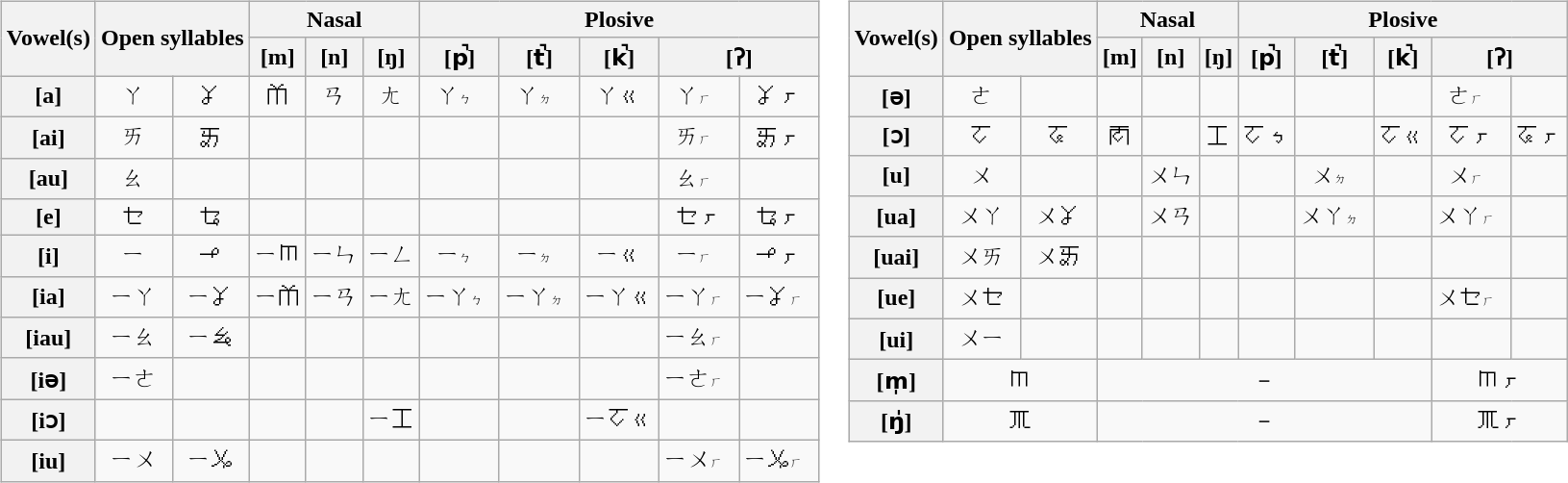<table>
<tr>
<td valign=top><br><table class=wikitable>
<tr>
<th rowspan=2>Vowel(s)</th>
<th rowspan=2 colspan=2>Open syllables</th>
<th colspan=3>Nasal</th>
<th colspan=5>Plosive</th>
</tr>
<tr align=center>
<th>[m]</th>
<th>[n]</th>
<th>[ŋ]</th>
<th>[p̚]</th>
<th>[t̚]</th>
<th>[k̚]</th>
<th colspan=2>[ʔ]</th>
</tr>
<tr align=center>
<th>[a]</th>
<td>ㄚ</td>
<td>ㆩ</td>
<td>ㆰ</td>
<td>ㄢ</td>
<td>ㄤ</td>
<td>ㄚㆴ</td>
<td>ㄚㆵ</td>
<td>ㄚㆻ</td>
<td>ㄚㆷ</td>
<td>ㆩㆷ</td>
</tr>
<tr align=center>
<th>[ai]</th>
<td>ㄞ</td>
<td>ㆮ</td>
<td></td>
<td></td>
<td></td>
<td></td>
<td></td>
<td></td>
<td>ㄞㆷ</td>
<td>ㆮㆷ</td>
</tr>
<tr align=center>
<th>[au]</th>
<td>ㄠ</td>
<td></td>
<td></td>
<td></td>
<td></td>
<td></td>
<td></td>
<td></td>
<td>ㄠㆷ</td>
<td></td>
</tr>
<tr align=center>
<th>[e]</th>
<td>ㆤ</td>
<td>ㆥ</td>
<td></td>
<td></td>
<td></td>
<td></td>
<td></td>
<td></td>
<td>ㆤㆷ</td>
<td>ㆥㆷ</td>
</tr>
<tr align=center>
<th>[i]</th>
<td>ㄧ</td>
<td>ㆪ</td>
<td>ㄧㆬ</td>
<td>ㄧㄣ</td>
<td>ㄧㄥ</td>
<td>ㄧㆴ</td>
<td>ㄧㆵ</td>
<td>ㄧㆻ</td>
<td>ㄧㆷ</td>
<td>ㆪㆷ</td>
</tr>
<tr align=center>
<th>[ia]</th>
<td>ㄧㄚ</td>
<td>ㄧㆩ</td>
<td>ㄧㆰ</td>
<td>ㄧㄢ</td>
<td>ㄧㄤ</td>
<td>ㄧㄚㆴ</td>
<td>ㄧㄚㆵ</td>
<td>ㄧㄚㆻ</td>
<td>ㄧㄚㆷ</td>
<td>ㄧㆩㆷ</td>
</tr>
<tr align=center>
<th>[iau]</th>
<td>ㄧㄠ</td>
<td>ㄧㆯ</td>
<td></td>
<td></td>
<td></td>
<td></td>
<td></td>
<td></td>
<td>ㄧㄠㆷ</td>
<td></td>
</tr>
<tr align=center>
<th>[iə]</th>
<td>ㄧㄜ</td>
<td></td>
<td></td>
<td></td>
<td></td>
<td></td>
<td></td>
<td></td>
<td>ㄧㄜㆷ</td>
<td></td>
</tr>
<tr align=center>
<th>[iɔ]</th>
<td></td>
<td></td>
<td></td>
<td></td>
<td>ㄧㆲ</td>
<td></td>
<td></td>
<td>ㄧㆦㆻ</td>
<td></td>
<td></td>
</tr>
<tr align=center>
<th>[iu]</th>
<td>ㄧㄨ</td>
<td>ㄧㆫ</td>
<td></td>
<td></td>
<td></td>
<td></td>
<td></td>
<td></td>
<td>ㄧㄨㆷ</td>
<td>ㄧㆫㆷ</td>
</tr>
</table>
</td>
<td valign=top><br><table class=wikitable>
<tr>
<th rowspan=2>Vowel(s)</th>
<th rowspan=2 colspan=2>Open syllables</th>
<th colspan=3>Nasal</th>
<th colspan=5>Plosive</th>
</tr>
<tr align=center>
<th>[m]</th>
<th>[n]</th>
<th>[ŋ]</th>
<th>[p̚]</th>
<th>[t̚]</th>
<th>[k̚]</th>
<th colspan=2>[ʔ]</th>
</tr>
<tr align=center>
<th>[ə]</th>
<td>ㄜ</td>
<td></td>
<td></td>
<td></td>
<td></td>
<td></td>
<td></td>
<td></td>
<td>ㄜㆷ</td>
<td></td>
</tr>
<tr align=center>
<th>[ɔ]</th>
<td>ㆦ</td>
<td>ㆧ</td>
<td>ㆱ</td>
<td></td>
<td>ㆲ</td>
<td>ㆦㆴ</td>
<td></td>
<td>ㆦㆻ</td>
<td>ㆦㆷ</td>
<td>ㆧㆷ</td>
</tr>
<tr align=center>
<th>[u]</th>
<td>ㄨ</td>
<td></td>
<td></td>
<td>ㄨㄣ</td>
<td></td>
<td></td>
<td>ㄨㆵ</td>
<td></td>
<td>ㄨㆷ</td>
<td></td>
</tr>
<tr align=center>
<th>[ua]</th>
<td>ㄨㄚ</td>
<td>ㄨㆩ</td>
<td></td>
<td>ㄨㄢ</td>
<td></td>
<td></td>
<td>ㄨㄚㆵ</td>
<td></td>
<td>ㄨㄚㆷ</td>
<td></td>
</tr>
<tr align=center>
<th>[uai]</th>
<td>ㄨㄞ</td>
<td>ㄨㆮ</td>
<td></td>
<td></td>
<td></td>
<td></td>
<td></td>
<td></td>
<td></td>
<td></td>
</tr>
<tr align=center>
<th>[ue]</th>
<td>ㄨㆤ</td>
<td></td>
<td></td>
<td></td>
<td></td>
<td></td>
<td></td>
<td></td>
<td>ㄨㆤㆷ</td>
<td></td>
</tr>
<tr align=center>
<th>[ui]</th>
<td>ㄨㄧ</td>
<td></td>
<td></td>
<td></td>
<td></td>
<td></td>
<td></td>
<td></td>
<td></td>
<td></td>
</tr>
<tr align=center>
<th>[m̩]</th>
<td colspan=2>ㆬ</td>
<td colspan=6>－</td>
<td colspan=2>ㆬㆷ</td>
</tr>
<tr align=center>
<th>[ŋ̍]</th>
<td colspan=2>ㆭ</td>
<td colspan=6>－</td>
<td colspan=2>ㆭㆷ</td>
</tr>
</table>
</td>
</tr>
</table>
